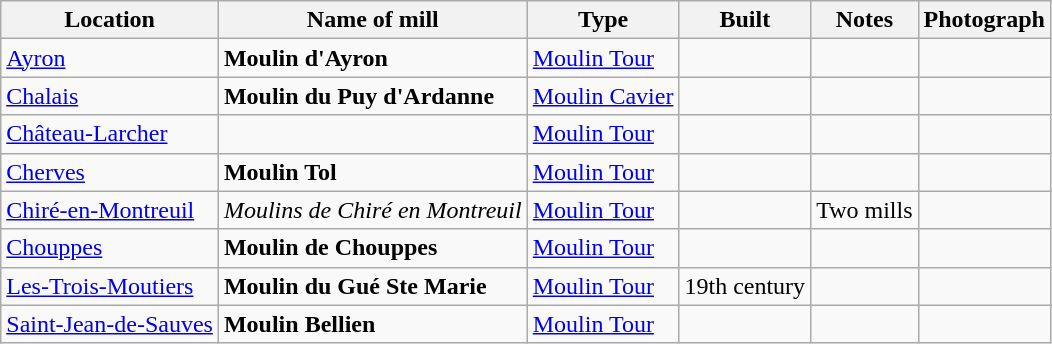<table class="wikitable">
<tr>
<th>Location</th>
<th>Name of mill</th>
<th>Type</th>
<th>Built</th>
<th>Notes</th>
<th>Photograph</th>
</tr>
<tr>
<td><a href='#'>Ayron</a></td>
<td><strong>Moulin d'Ayron</strong></td>
<td><a href='#'>Moulin Tour</a></td>
<td></td>
<td> </td>
<td></td>
</tr>
<tr>
<td><a href='#'>Chalais</a></td>
<td><strong>Moulin du Puy d'Ardanne</strong></td>
<td><a href='#'>Moulin Cavier</a></td>
<td></td>
<td> </td>
<td></td>
</tr>
<tr>
<td><a href='#'>Château-Larcher</a></td>
<td></td>
<td><a href='#'>Moulin Tour</a></td>
<td></td>
<td></td>
<td></td>
</tr>
<tr>
<td><a href='#'>Cherves</a></td>
<td><strong>Moulin Tol</strong></td>
<td><a href='#'>Moulin Tour</a></td>
<td></td>
<td> </td>
<td></td>
</tr>
<tr>
<td><a href='#'>Chiré-en-Montreuil</a></td>
<td><em>Moulins de Chiré en Montreuil</em></td>
<td><a href='#'>Moulin Tour</a></td>
<td></td>
<td>Two mills<br> </td>
<td></td>
</tr>
<tr>
<td><a href='#'>Chouppes</a></td>
<td><strong>Moulin de Chouppes</strong></td>
<td><a href='#'>Moulin Tour</a></td>
<td></td>
<td> </td>
<td></td>
</tr>
<tr>
<td><a href='#'>Les-Trois-Moutiers</a></td>
<td><strong>Moulin du Gué Ste Marie</strong></td>
<td><a href='#'>Moulin Tour</a></td>
<td>19th century</td>
<td> </td>
<td></td>
</tr>
<tr>
<td><a href='#'>Saint-Jean-de-Sauves</a></td>
<td><strong>Moulin Bellien</strong></td>
<td><a href='#'>Moulin Tour</a></td>
<td></td>
<td> </td>
<td></td>
</tr>
</table>
